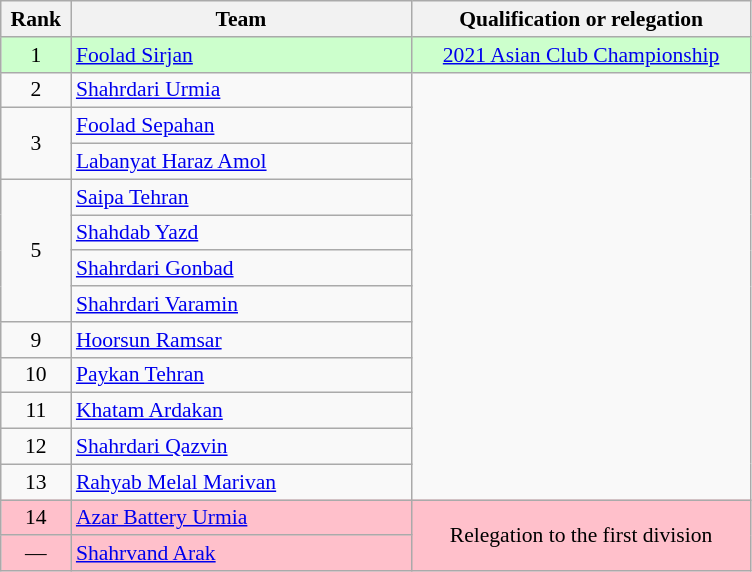<table class="wikitable" style="text-align:center; font-size:90%">
<tr>
<th width=40>Rank</th>
<th width=220>Team</th>
<th width=220>Qualification or relegation</th>
</tr>
<tr bgcolor=#ccffcc>
<td>1</td>
<td style="text-align:left"><a href='#'>Foolad Sirjan</a></td>
<td><a href='#'>2021 Asian Club Championship</a></td>
</tr>
<tr>
<td>2</td>
<td style="text-align:left"><a href='#'>Shahrdari Urmia</a></td>
<td rowspan=12></td>
</tr>
<tr>
<td rowspan=2>3</td>
<td style="text-align:left"><a href='#'>Foolad Sepahan</a></td>
</tr>
<tr>
<td style="text-align:left"><a href='#'>Labanyat Haraz Amol</a></td>
</tr>
<tr>
<td rowspan=4>5</td>
<td style="text-align:left"><a href='#'>Saipa Tehran</a></td>
</tr>
<tr>
<td style="text-align:left"><a href='#'>Shahdab Yazd</a></td>
</tr>
<tr>
<td style="text-align:left"><a href='#'>Shahrdari Gonbad</a></td>
</tr>
<tr>
<td style="text-align:left"><a href='#'>Shahrdari Varamin</a></td>
</tr>
<tr>
<td>9</td>
<td style="text-align:left"><a href='#'>Hoorsun Ramsar</a></td>
</tr>
<tr>
<td>10</td>
<td style="text-align:left"><a href='#'>Paykan Tehran</a></td>
</tr>
<tr>
<td>11</td>
<td style="text-align:left"><a href='#'>Khatam Ardakan</a></td>
</tr>
<tr>
<td>12</td>
<td style="text-align:left"><a href='#'>Shahrdari Qazvin</a></td>
</tr>
<tr>
<td>13</td>
<td style="text-align:left"><a href='#'>Rahyab Melal Marivan</a></td>
</tr>
<tr bgcolor=pink>
<td>14</td>
<td style="text-align:left"><a href='#'>Azar Battery Urmia</a></td>
<td rowspan=2>Relegation to the first division</td>
</tr>
<tr bgcolor=pink>
<td>—</td>
<td style="text-align:left"><a href='#'>Shahrvand Arak</a></td>
</tr>
</table>
